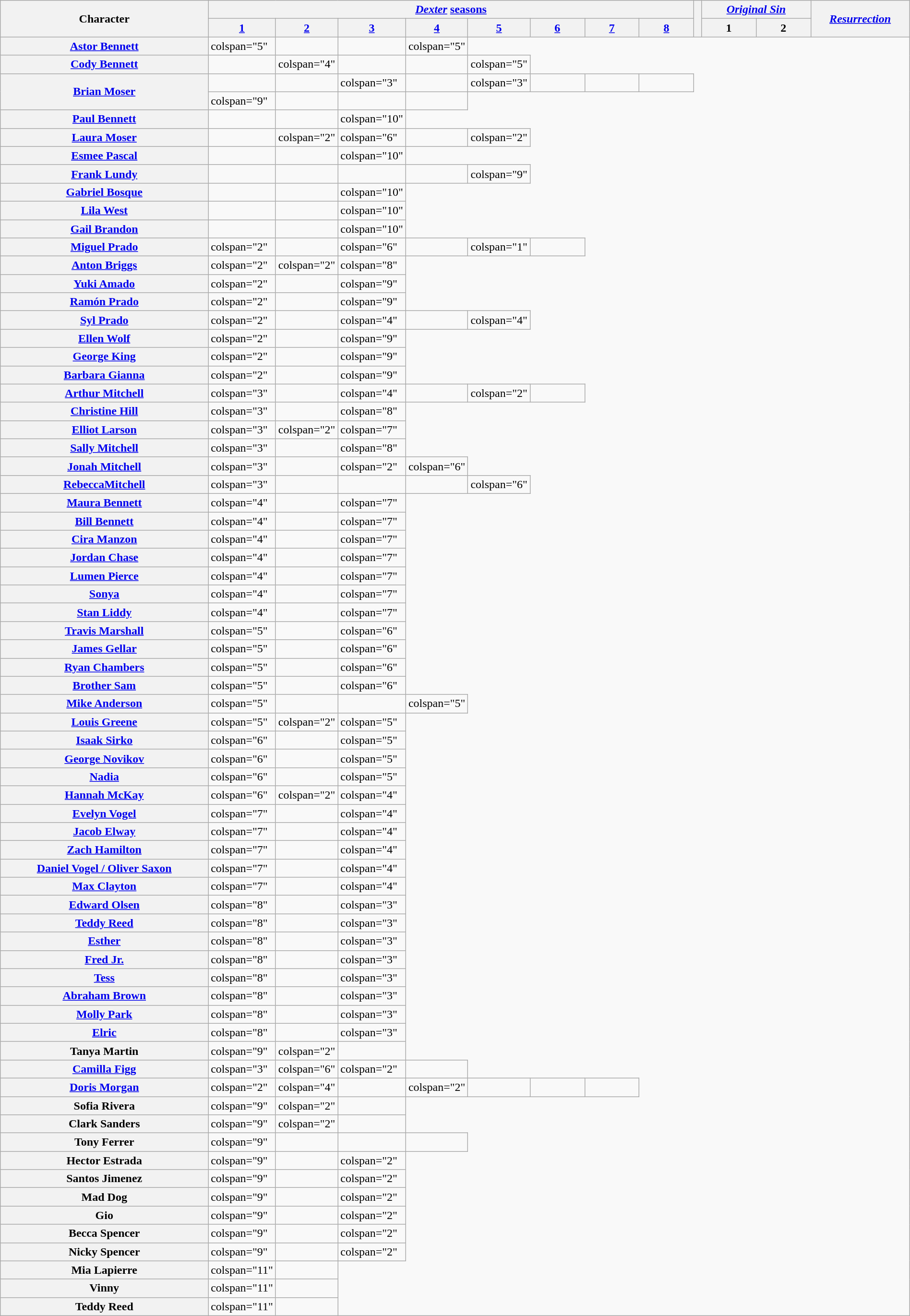<table class="wikitable" width="100%">
<tr>
<th rowspan="2">Character</th>
<th colspan="8"><em><a href='#'>Dexter</a></em> <a href='#'>seasons</a></th>
<th rowspan="2" scope="col"><em><a href='#'></a></em></th>
<th colspan="2" scope="col"><em><a href='#'>Original Sin</a></em></th>
<th rowspan="2" scope="col"><em><a href='#'>Resurrection</a></em></th>
</tr>
<tr>
<th width="6%" scope="col"><a href='#'>1</a></th>
<th width="6%" scope="col"><a href='#'>2</a></th>
<th width="6%" scope="col"><a href='#'>3</a></th>
<th width="6%" scope="col"><a href='#'>4</a></th>
<th width="6%" scope="col"><a href='#'>5</a></th>
<th width="6%" scope="col"><a href='#'>6</a></th>
<th width="6%" scope="col"><a href='#'>7</a></th>
<th width="6%" scope="col"><a href='#'>8</a></th>
<th width="6%" scope="col">1</th>
<th width="6%" scope="col">2</th>
</tr>
<tr>
<th><a href='#'>Astor Bennett</a></th>
<td>colspan="5" </td>
<td></td>
<td></td>
<td>colspan="5" </td>
</tr>
<tr>
<th><a href='#'>Cody Bennett</a></th>
<td></td>
<td>colspan="4" </td>
<td></td>
<td></td>
<td>colspan="5" </td>
</tr>
<tr>
<th rowspan="2"><a href='#'>Brian Moser</a></th>
<td></td>
<td></td>
<td>colspan="3" </td>
<td></td>
<td>colspan="3" </td>
<td></td>
<td></td>
<td></td>
</tr>
<tr>
<td>colspan="9" </td>
<td></td>
<td></td>
<td></td>
</tr>
<tr>
<th><a href='#'>Paul Bennett</a></th>
<td></td>
<td></td>
<td>colspan="10" </td>
</tr>
<tr>
<th><a href='#'>Laura Moser</a></th>
<td></td>
<td>colspan="2" </td>
<td>colspan="6" </td>
<td></td>
<td>colspan="2" </td>
</tr>
<tr>
<th><a href='#'>Esmee Pascal</a></th>
<td></td>
<td></td>
<td>colspan="10" </td>
</tr>
<tr>
<th><a href='#'>Frank Lundy</a></th>
<td></td>
<td></td>
<td></td>
<td></td>
<td>colspan="9" </td>
</tr>
<tr>
<th><a href='#'>Gabriel Bosque</a></th>
<td></td>
<td></td>
<td>colspan="10" </td>
</tr>
<tr>
<th><a href='#'>Lila West</a></th>
<td></td>
<td></td>
<td>colspan="10" </td>
</tr>
<tr>
<th><a href='#'>Gail Brandon</a></th>
<td></td>
<td></td>
<td>colspan="10" </td>
</tr>
<tr>
<th><a href='#'>Miguel Prado</a></th>
<td>colspan="2" </td>
<td></td>
<td>colspan="6" </td>
<td></td>
<td>colspan="1" </td>
<td></td>
</tr>
<tr>
<th><a href='#'>Anton Briggs</a></th>
<td>colspan="2" </td>
<td>colspan="2" </td>
<td>colspan="8" </td>
</tr>
<tr>
<th><a href='#'>Yuki Amado</a></th>
<td>colspan="2" </td>
<td></td>
<td>colspan="9" </td>
</tr>
<tr>
<th><a href='#'>Ramón Prado</a></th>
<td>colspan="2" </td>
<td></td>
<td>colspan="9" </td>
</tr>
<tr>
<th><a href='#'>Syl Prado</a></th>
<td>colspan="2" </td>
<td></td>
<td>colspan="4" </td>
<td></td>
<td>colspan="4" </td>
</tr>
<tr>
<th><a href='#'>Ellen Wolf</a></th>
<td>colspan="2" </td>
<td></td>
<td>colspan="9" </td>
</tr>
<tr>
<th><a href='#'>George King</a></th>
<td>colspan="2" </td>
<td></td>
<td>colspan="9" </td>
</tr>
<tr>
<th><a href='#'>Barbara Gianna</a></th>
<td>colspan="2" </td>
<td></td>
<td>colspan="9" </td>
</tr>
<tr>
<th><a href='#'>Arthur Mitchell</a></th>
<td>colspan="3" </td>
<td></td>
<td>colspan="4" </td>
<td></td>
<td>colspan="2" </td>
<td></td>
</tr>
<tr>
<th><a href='#'>Christine Hill</a></th>
<td>colspan="3" </td>
<td></td>
<td>colspan="8" </td>
</tr>
<tr>
<th><a href='#'>Elliot Larson</a></th>
<td>colspan="3" </td>
<td>colspan="2" </td>
<td>colspan="7" </td>
</tr>
<tr>
<th><a href='#'>Sally Mitchell</a></th>
<td>colspan="3" </td>
<td></td>
<td>colspan="8" </td>
</tr>
<tr>
<th><a href='#'>Jonah Mitchell</a></th>
<td>colspan="3" </td>
<td></td>
<td>colspan="2" </td>
<td>colspan="6" </td>
</tr>
<tr>
<th><a href='#'>RebeccaMitchell</a></th>
<td>colspan="3" </td>
<td></td>
<td></td>
<td></td>
<td>colspan="6" </td>
</tr>
<tr>
<th><a href='#'>Maura Bennett</a></th>
<td>colspan="4" </td>
<td></td>
<td>colspan="7" </td>
</tr>
<tr>
<th><a href='#'>Bill Bennett</a></th>
<td>colspan="4" </td>
<td></td>
<td>colspan="7" </td>
</tr>
<tr>
<th><a href='#'>Cira Manzon</a></th>
<td>colspan="4" </td>
<td></td>
<td>colspan="7" </td>
</tr>
<tr>
<th><a href='#'>Jordan Chase</a></th>
<td>colspan="4" </td>
<td></td>
<td>colspan="7" </td>
</tr>
<tr>
<th><a href='#'>Lumen Pierce</a></th>
<td>colspan="4" </td>
<td></td>
<td>colspan="7" </td>
</tr>
<tr>
<th><a href='#'>Sonya</a></th>
<td>colspan="4" </td>
<td></td>
<td>colspan="7" </td>
</tr>
<tr>
<th><a href='#'>Stan Liddy</a></th>
<td>colspan="4" </td>
<td></td>
<td>colspan="7" </td>
</tr>
<tr>
<th><a href='#'>Travis Marshall</a></th>
<td>colspan="5" </td>
<td></td>
<td>colspan="6" </td>
</tr>
<tr>
<th><a href='#'>James Gellar</a></th>
<td>colspan="5" </td>
<td></td>
<td>colspan="6" </td>
</tr>
<tr>
<th><a href='#'>Ryan Chambers</a></th>
<td>colspan="5" </td>
<td></td>
<td>colspan="6" </td>
</tr>
<tr>
<th><a href='#'>Brother Sam</a></th>
<td>colspan="5" </td>
<td></td>
<td>colspan="6" </td>
</tr>
<tr>
<th><a href='#'>Mike Anderson</a></th>
<td>colspan="5" </td>
<td></td>
<td></td>
<td>colspan="5" </td>
</tr>
<tr>
<th><a href='#'>Louis Greene</a></th>
<td>colspan="5" </td>
<td>colspan="2" </td>
<td>colspan="5" </td>
</tr>
<tr>
<th><a href='#'>Isaak Sirko</a></th>
<td>colspan="6" </td>
<td></td>
<td>colspan="5" </td>
</tr>
<tr>
<th><a href='#'>George Novikov</a></th>
<td>colspan="6" </td>
<td></td>
<td>colspan="5" </td>
</tr>
<tr>
<th><a href='#'>Nadia</a></th>
<td>colspan="6" </td>
<td></td>
<td>colspan="5" </td>
</tr>
<tr>
<th><a href='#'>Hannah McKay</a></th>
<td>colspan="6" </td>
<td>colspan="2" </td>
<td>colspan="4" </td>
</tr>
<tr>
<th><a href='#'>Evelyn Vogel</a></th>
<td>colspan="7" </td>
<td></td>
<td>colspan="4" </td>
</tr>
<tr>
<th><a href='#'>Jacob Elway</a></th>
<td>colspan="7" </td>
<td></td>
<td>colspan="4" </td>
</tr>
<tr>
<th><a href='#'>Zach Hamilton</a></th>
<td>colspan="7" </td>
<td></td>
<td>colspan="4" </td>
</tr>
<tr>
<th><a href='#'>Daniel Vogel / Oliver Saxon</a></th>
<td>colspan="7" </td>
<td></td>
<td>colspan="4" </td>
</tr>
<tr>
<th><a href='#'>Max Clayton</a></th>
<td>colspan="7" </td>
<td></td>
<td>colspan="4" </td>
</tr>
<tr>
<th><a href='#'>Edward Olsen</a></th>
<td>colspan="8" </td>
<td></td>
<td>colspan="3" </td>
</tr>
<tr>
<th><a href='#'>Teddy Reed</a></th>
<td>colspan="8" </td>
<td></td>
<td>colspan="3" </td>
</tr>
<tr>
<th><a href='#'>Esther</a></th>
<td>colspan="8" </td>
<td></td>
<td>colspan="3" </td>
</tr>
<tr>
<th><a href='#'>Fred Jr.</a></th>
<td>colspan="8" </td>
<td></td>
<td>colspan="3" </td>
</tr>
<tr>
<th><a href='#'>Tess</a></th>
<td>colspan="8" </td>
<td></td>
<td>colspan="3" </td>
</tr>
<tr>
<th><a href='#'>Abraham Brown</a></th>
<td>colspan="8" </td>
<td></td>
<td>colspan="3" </td>
</tr>
<tr>
<th><a href='#'>Molly Park</a></th>
<td>colspan="8" </td>
<td></td>
<td>colspan="3" </td>
</tr>
<tr>
<th><a href='#'>Elric</a></th>
<td>colspan="8" </td>
<td></td>
<td>colspan="3"  </td>
</tr>
<tr>
<th>Tanya Martin</th>
<td>colspan="9" </td>
<td>colspan="2" </td>
<td></td>
</tr>
<tr>
<th><a href='#'>Camilla Figg</a></th>
<td>colspan="3" </td>
<td>colspan="6" </td>
<td>colspan="2" </td>
<td></td>
</tr>
<tr>
<th><a href='#'>Doris Morgan</a></th>
<td>colspan="2" </td>
<td>colspan="4" </td>
<td></td>
<td>colspan="2" </td>
<td></td>
<td></td>
<td></td>
</tr>
<tr>
<th>Sofia Rivera</th>
<td>colspan="9" </td>
<td>colspan="2" </td>
<td></td>
</tr>
<tr>
<th>Clark Sanders</th>
<td>colspan="9" </td>
<td>colspan="2" </td>
<td></td>
</tr>
<tr>
<th>Tony Ferrer</th>
<td>colspan="9" </td>
<td></td>
<td></td>
<td></td>
</tr>
<tr>
<th>Hector Estrada</th>
<td>colspan="9" </td>
<td></td>
<td>colspan="2" </td>
</tr>
<tr>
<th>Santos Jimenez</th>
<td>colspan="9" </td>
<td></td>
<td>colspan="2" </td>
</tr>
<tr>
<th>Mad Dog</th>
<td>colspan="9" </td>
<td></td>
<td>colspan="2" </td>
</tr>
<tr>
<th>Gio</th>
<td>colspan="9" </td>
<td></td>
<td>colspan="2" </td>
</tr>
<tr>
<th>Becca Spencer</th>
<td>colspan="9" </td>
<td></td>
<td>colspan="2" </td>
</tr>
<tr>
<th>Nicky Spencer</th>
<td>colspan="9" </td>
<td></td>
<td>colspan="2" </td>
</tr>
<tr>
<th>Mia Lapierre</th>
<td>colspan="11" </td>
<td></td>
</tr>
<tr>
<th>Vinny</th>
<td>colspan="11" </td>
<td></td>
</tr>
<tr>
<th>Teddy Reed</th>
<td>colspan="11" </td>
<td></td>
</tr>
</table>
